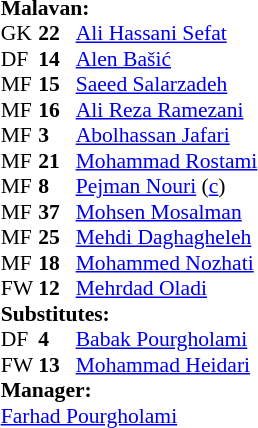<table style="font-size: 90%" cellspacing="0" cellpadding="0" align=center>
<tr>
<td colspan="4"><strong>Malavan:</strong></td>
</tr>
<tr>
<th width=25></th>
<th width=25></th>
</tr>
<tr>
<td>GK</td>
<td><strong>22</strong></td>
<td> <a href='#'>Ali Hassani Sefat</a></td>
<td></td>
<td></td>
</tr>
<tr>
<td>DF</td>
<td><strong>14</strong></td>
<td> <a href='#'>Alen Bašić</a></td>
<td></td>
</tr>
<tr>
<td>MF</td>
<td><strong>15</strong></td>
<td> <a href='#'>Saeed Salarzadeh</a></td>
<td></td>
<td></td>
</tr>
<tr>
<td>MF</td>
<td><strong>16</strong></td>
<td> <a href='#'>Ali Reza Ramezani</a></td>
<td></td>
<td></td>
</tr>
<tr>
<td>MF</td>
<td><strong>3</strong></td>
<td> <a href='#'>Abolhassan Jafari</a></td>
<td></td>
</tr>
<tr>
<td>MF</td>
<td><strong>21</strong></td>
<td> <a href='#'>Mohammad Rostami</a></td>
<td></td>
</tr>
<tr>
<td>MF</td>
<td><strong>8</strong></td>
<td> <a href='#'>Pejman Nouri</a> (<a href='#'>c</a>)</td>
<td></td>
<td></td>
</tr>
<tr>
<td>MF</td>
<td><strong>37</strong></td>
<td> <a href='#'>Mohsen Mosalman</a></td>
<td></td>
</tr>
<tr>
<td>MF</td>
<td><strong>25</strong></td>
<td> <a href='#'>Mehdi Daghagheleh</a></td>
<td></td>
<td></td>
</tr>
<tr>
<td>MF</td>
<td><strong>18</strong></td>
<td> <a href='#'>Mohammed Nozhati</a></td>
<td></td>
</tr>
<tr>
<td>FW</td>
<td><strong>12</strong></td>
<td> <a href='#'>Mehrdad Oladi</a></td>
<td></td>
<td></td>
</tr>
<tr>
<td colspan=3><strong>Substitutes:</strong></td>
</tr>
<tr>
<td>DF</td>
<td><strong>4</strong></td>
<td> <a href='#'>Babak Pourgholami</a></td>
<td></td>
<td></td>
</tr>
<tr>
<td>FW</td>
<td><strong>13</strong></td>
<td> <a href='#'>Mohammad Heidari</a></td>
<td></td>
<td></td>
</tr>
<tr>
<td colspan=3><strong>Manager:</strong></td>
</tr>
<tr>
<td colspan=4> <a href='#'>Farhad Pourgholami</a></td>
</tr>
</table>
